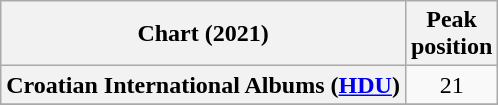<table class="wikitable sortable plainrowheaders" style="text-align:center">
<tr>
<th scope="col">Chart (2021)</th>
<th scope="col">Peak<br>position</th>
</tr>
<tr>
<th scope="row">Croatian International Albums (<a href='#'>HDU</a>)</th>
<td style="text-align:center;">21</td>
</tr>
<tr>
</tr>
<tr>
</tr>
</table>
